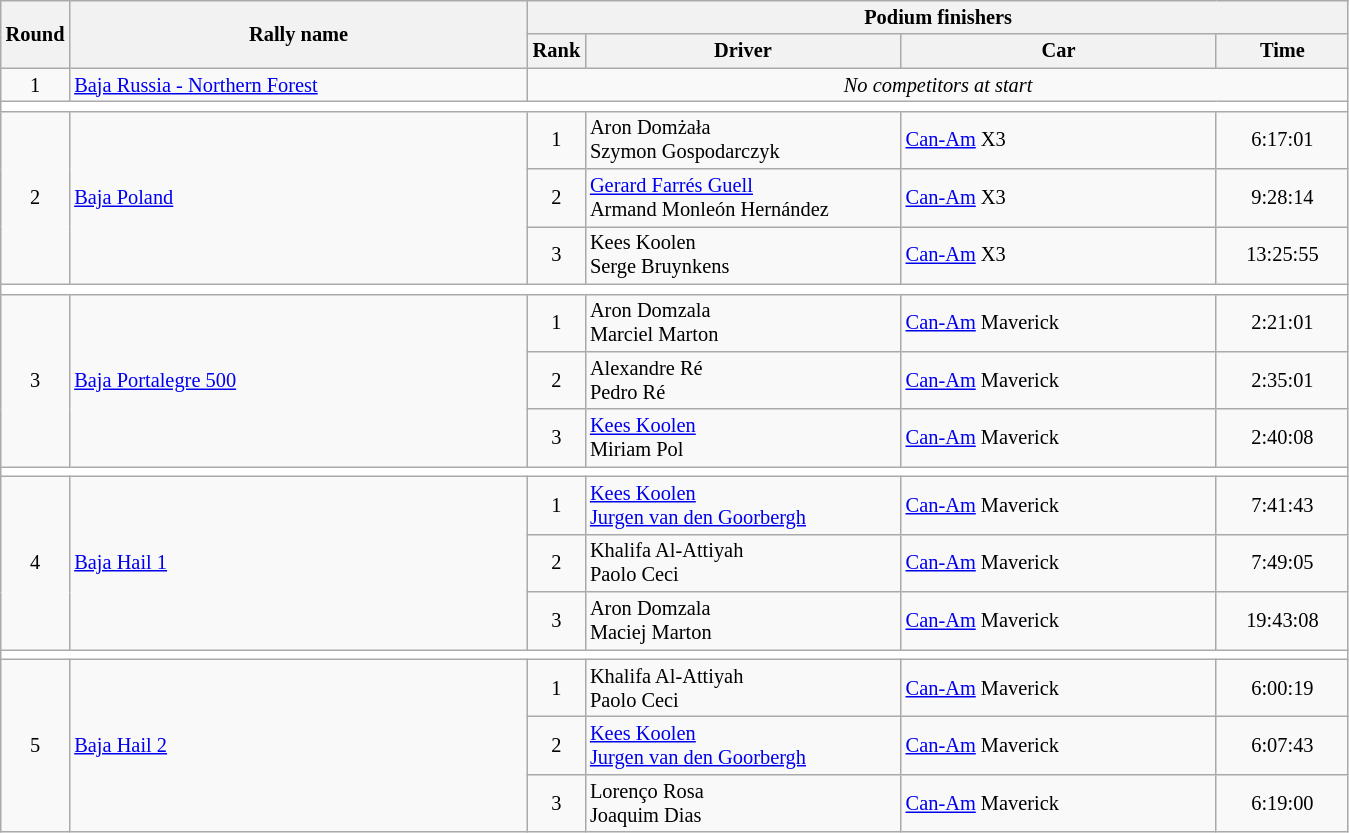<table class="wikitable" style="font-size:85%;">
<tr>
<th rowspan=2>Round</th>
<th style="width:22em" rowspan=2>Rally name</th>
<th colspan=4>Podium finishers</th>
</tr>
<tr>
<th>Rank</th>
<th style="width:15em">Driver</th>
<th style="width:15em">Car</th>
<th style="width:6em">Time</th>
</tr>
<tr>
<td align=center>1</td>
<td> <a href='#'>Baja Russia - Northern Forest</a></td>
<td colspan=4 align=center><em>No competitors at start</em></td>
</tr>
<tr style="background:white;">
<td colspan="6"></td>
</tr>
<tr>
<td rowspan=3 align=center>2</td>
<td rowspan=3> <a href='#'>Baja Poland</a></td>
<td align=center>1</td>
<td> Aron Domżała <br> Szymon Gospodarczyk</td>
<td><a href='#'>Can-Am</a> X3</td>
<td align=center>6:17:01</td>
</tr>
<tr>
<td align=center>2</td>
<td> <a href='#'>Gerard Farrés Guell</a> <br> Armand Monleón Hernández</td>
<td><a href='#'>Can-Am</a> X3</td>
<td align=center>9:28:14</td>
</tr>
<tr>
<td align=center>3</td>
<td> Kees Koolen<br> Serge Bruynkens</td>
<td><a href='#'>Can-Am</a> X3</td>
<td align=center>13:25:55</td>
</tr>
<tr style="background:white;">
<td colspan="6"></td>
</tr>
<tr>
<td rowspan=3 align=center>3</td>
<td rowspan=3> <a href='#'>Baja Portalegre 500</a></td>
<td align=center>1</td>
<td> Aron Domzala<br> Marciel Marton</td>
<td><a href='#'>Can-Am</a> Maverick</td>
<td align=center>2:21:01</td>
</tr>
<tr>
<td align=center>2</td>
<td> Alexandre Ré<br> Pedro Ré</td>
<td><a href='#'>Can-Am</a> Maverick</td>
<td align=center>2:35:01</td>
</tr>
<tr>
<td align=center>3</td>
<td> <a href='#'>Kees Koolen</a><br> Miriam Pol</td>
<td><a href='#'>Can-Am</a> Maverick</td>
<td align=center>2:40:08</td>
</tr>
<tr style="background:white;">
<td colspan="6"></td>
</tr>
<tr>
<td rowspan=3 align=center>4</td>
<td rowspan=3> <a href='#'>Baja Hail 1</a></td>
<td align=center>1</td>
<td> <a href='#'>Kees Koolen</a><br> <a href='#'>Jurgen van den Goorbergh</a></td>
<td><a href='#'>Can-Am</a> Maverick</td>
<td align=center>7:41:43</td>
</tr>
<tr>
<td align=center>2</td>
<td> Khalifa Al-Attiyah<br> Paolo Ceci</td>
<td><a href='#'>Can-Am</a> Maverick</td>
<td align=center>7:49:05</td>
</tr>
<tr>
<td align=center>3</td>
<td> Aron Domzala<br> Maciej Marton</td>
<td><a href='#'>Can-Am</a> Maverick</td>
<td align=center>19:43:08</td>
</tr>
<tr style="background:white;">
<td colspan="6"></td>
</tr>
<tr>
<td rowspan=3 align=center>5</td>
<td rowspan=3> <a href='#'>Baja Hail 2</a></td>
<td align=center>1</td>
<td> Khalifa Al-Attiyah<br> Paolo Ceci</td>
<td><a href='#'>Can-Am</a> Maverick</td>
<td align=center>6:00:19</td>
</tr>
<tr>
<td align=center>2</td>
<td> <a href='#'>Kees Koolen</a><br> <a href='#'>Jurgen van den Goorbergh</a></td>
<td><a href='#'>Can-Am</a> Maverick</td>
<td align=center>6:07:43</td>
</tr>
<tr>
<td align=center>3</td>
<td> Lorenço Rosa<br> Joaquim Dias</td>
<td><a href='#'>Can-Am</a> Maverick</td>
<td align=center>6:19:00</td>
</tr>
</table>
